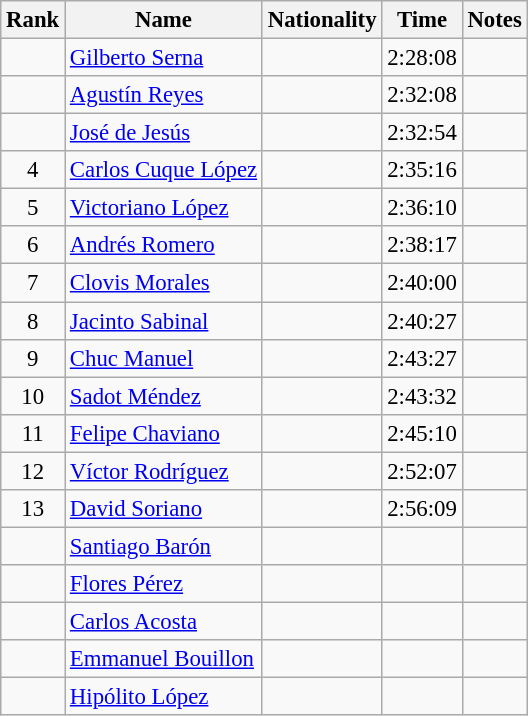<table class="wikitable sortable" style="text-align:center;font-size:95%">
<tr>
<th>Rank</th>
<th>Name</th>
<th>Nationality</th>
<th>Time</th>
<th>Notes</th>
</tr>
<tr>
<td></td>
<td align=left><a href='#'>Gilberto Serna</a></td>
<td align=left></td>
<td>2:28:08</td>
<td></td>
</tr>
<tr>
<td></td>
<td align=left><a href='#'>Agustín Reyes</a></td>
<td align=left></td>
<td>2:32:08</td>
<td></td>
</tr>
<tr>
<td></td>
<td align=left><a href='#'>José de Jesús</a></td>
<td align=left></td>
<td>2:32:54</td>
<td></td>
</tr>
<tr>
<td>4</td>
<td align=left><a href='#'>Carlos Cuque López</a></td>
<td align=left></td>
<td>2:35:16</td>
<td></td>
</tr>
<tr>
<td>5</td>
<td align=left><a href='#'>Victoriano López</a></td>
<td align=left></td>
<td>2:36:10</td>
<td></td>
</tr>
<tr>
<td>6</td>
<td align=left><a href='#'>Andrés Romero</a></td>
<td align=left></td>
<td>2:38:17</td>
<td></td>
</tr>
<tr>
<td>7</td>
<td align=left><a href='#'>Clovis Morales</a></td>
<td align=left></td>
<td>2:40:00</td>
<td></td>
</tr>
<tr>
<td>8</td>
<td align=left><a href='#'>Jacinto Sabinal</a></td>
<td align=left></td>
<td>2:40:27</td>
<td></td>
</tr>
<tr>
<td>9</td>
<td align=left><a href='#'>Chuc Manuel</a></td>
<td align=left></td>
<td>2:43:27</td>
<td></td>
</tr>
<tr>
<td>10</td>
<td align=left><a href='#'>Sadot Méndez</a></td>
<td align=left></td>
<td>2:43:32</td>
<td></td>
</tr>
<tr>
<td>11</td>
<td align=left><a href='#'>Felipe Chaviano</a></td>
<td align=left></td>
<td>2:45:10</td>
<td></td>
</tr>
<tr>
<td>12</td>
<td align=left><a href='#'>Víctor Rodríguez</a></td>
<td align=left></td>
<td>2:52:07</td>
<td></td>
</tr>
<tr>
<td>13</td>
<td align=left><a href='#'>David Soriano</a></td>
<td align=left></td>
<td>2:56:09</td>
<td></td>
</tr>
<tr>
<td></td>
<td align=left><a href='#'>Santiago Barón</a></td>
<td align=left></td>
<td></td>
<td></td>
</tr>
<tr>
<td></td>
<td align=left><a href='#'>Flores Pérez</a></td>
<td align=left></td>
<td></td>
<td></td>
</tr>
<tr>
<td></td>
<td align=left><a href='#'>Carlos Acosta</a></td>
<td align=left></td>
<td></td>
<td></td>
</tr>
<tr>
<td></td>
<td align=left><a href='#'>Emmanuel Bouillon</a></td>
<td align=left></td>
<td></td>
<td></td>
</tr>
<tr>
<td></td>
<td align=left><a href='#'>Hipólito López</a></td>
<td align=left></td>
<td></td>
<td></td>
</tr>
</table>
